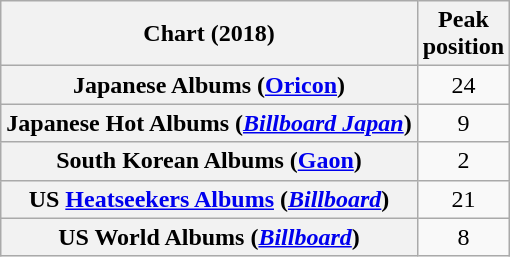<table class="wikitable sortable plainrowheaders" style="text-align:center">
<tr>
<th scope="col">Chart (2018)</th>
<th scope="col">Peak<br>position</th>
</tr>
<tr>
<th scope="row">Japanese Albums (<a href='#'>Oricon</a>)</th>
<td>24</td>
</tr>
<tr>
<th scope="row">Japanese Hot Albums (<em><a href='#'>Billboard Japan</a></em>)</th>
<td>9</td>
</tr>
<tr>
<th scope="row">South Korean Albums (<a href='#'>Gaon</a>)</th>
<td>2</td>
</tr>
<tr>
<th scope="row">US <a href='#'>Heatseekers Albums</a> (<em><a href='#'>Billboard</a></em>)</th>
<td>21</td>
</tr>
<tr>
<th scope="row">US World Albums (<em><a href='#'>Billboard</a></em>)</th>
<td>8</td>
</tr>
</table>
